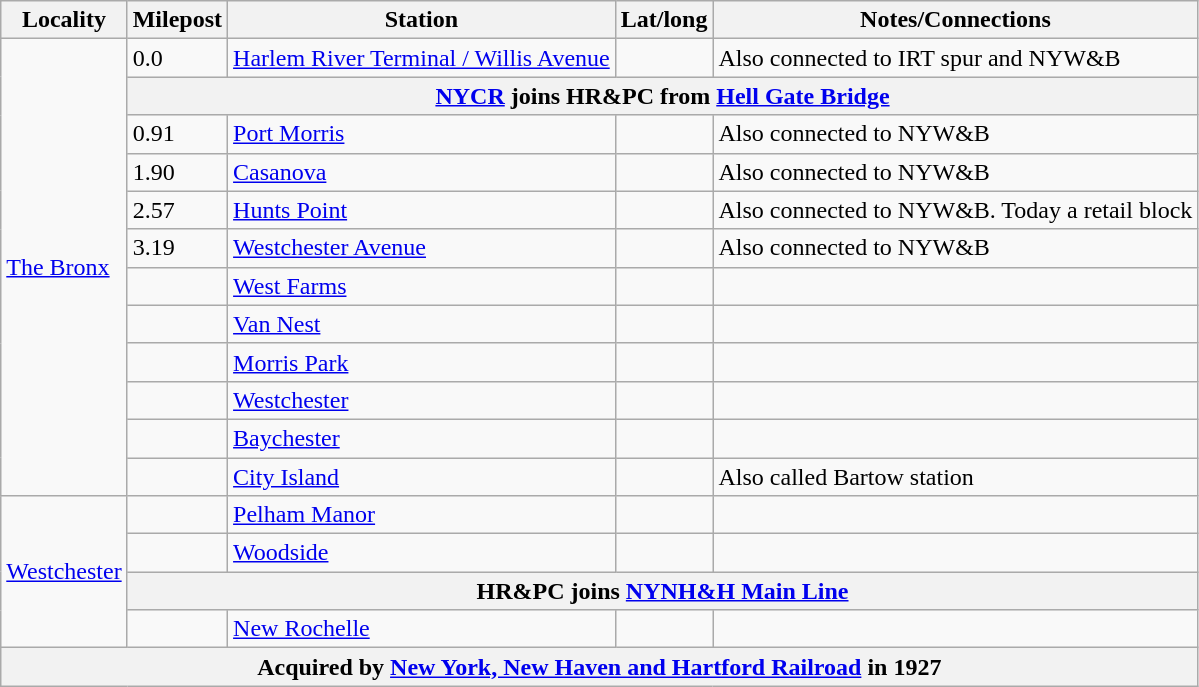<table class="wikitable">
<tr>
<th>Locality</th>
<th>Milepost</th>
<th>Station</th>
<th>Lat/long</th>
<th>Notes/Connections</th>
</tr>
<tr>
<td rowspan=12><a href='#'>The Bronx</a></td>
<td>0.0</td>
<td><a href='#'>Harlem River Terminal / Willis Avenue</a></td>
<td></td>
<td>Also connected to IRT spur and NYW&B</td>
</tr>
<tr>
<th colspan=5><a href='#'>NYCR</a> joins HR&PC from <a href='#'>Hell Gate Bridge</a></th>
</tr>
<tr>
<td>0.91</td>
<td><a href='#'>Port Morris</a></td>
<td></td>
<td>Also connected to NYW&B</td>
</tr>
<tr>
<td>1.90</td>
<td><a href='#'>Casanova</a></td>
<td></td>
<td>Also connected to NYW&B</td>
</tr>
<tr>
<td>2.57</td>
<td><a href='#'>Hunts Point</a></td>
<td></td>
<td>Also connected to NYW&B. Today a retail block</td>
</tr>
<tr>
<td>3.19</td>
<td><a href='#'>Westchester Avenue</a></td>
<td></td>
<td>Also connected to NYW&B</td>
</tr>
<tr>
<td></td>
<td><a href='#'>West Farms</a></td>
<td></td>
<td></td>
</tr>
<tr>
<td></td>
<td><a href='#'>Van Nest</a></td>
<td></td>
<td></td>
</tr>
<tr>
<td></td>
<td><a href='#'>Morris Park</a></td>
<td></td>
<td></td>
</tr>
<tr>
<td></td>
<td><a href='#'>Westchester</a></td>
<td></td>
<td></td>
</tr>
<tr>
<td></td>
<td><a href='#'>Baychester</a></td>
<td></td>
<td></td>
</tr>
<tr>
<td></td>
<td><a href='#'>City Island</a></td>
<td></td>
<td>Also called Bartow station</td>
</tr>
<tr>
<td rowspan=4><a href='#'>Westchester</a></td>
<td></td>
<td><a href='#'>Pelham Manor</a></td>
<td></td>
<td></td>
</tr>
<tr>
<td></td>
<td><a href='#'>Woodside</a></td>
<td></td>
<td></td>
</tr>
<tr>
<th colspan=5>HR&PC joins <a href='#'>NYNH&H Main Line</a></th>
</tr>
<tr>
<td></td>
<td><a href='#'>New Rochelle</a></td>
<td></td>
<td></td>
</tr>
<tr>
<th colspan=9>Acquired by <a href='#'>New York, New Haven and Hartford Railroad</a> in 1927</th>
</tr>
</table>
